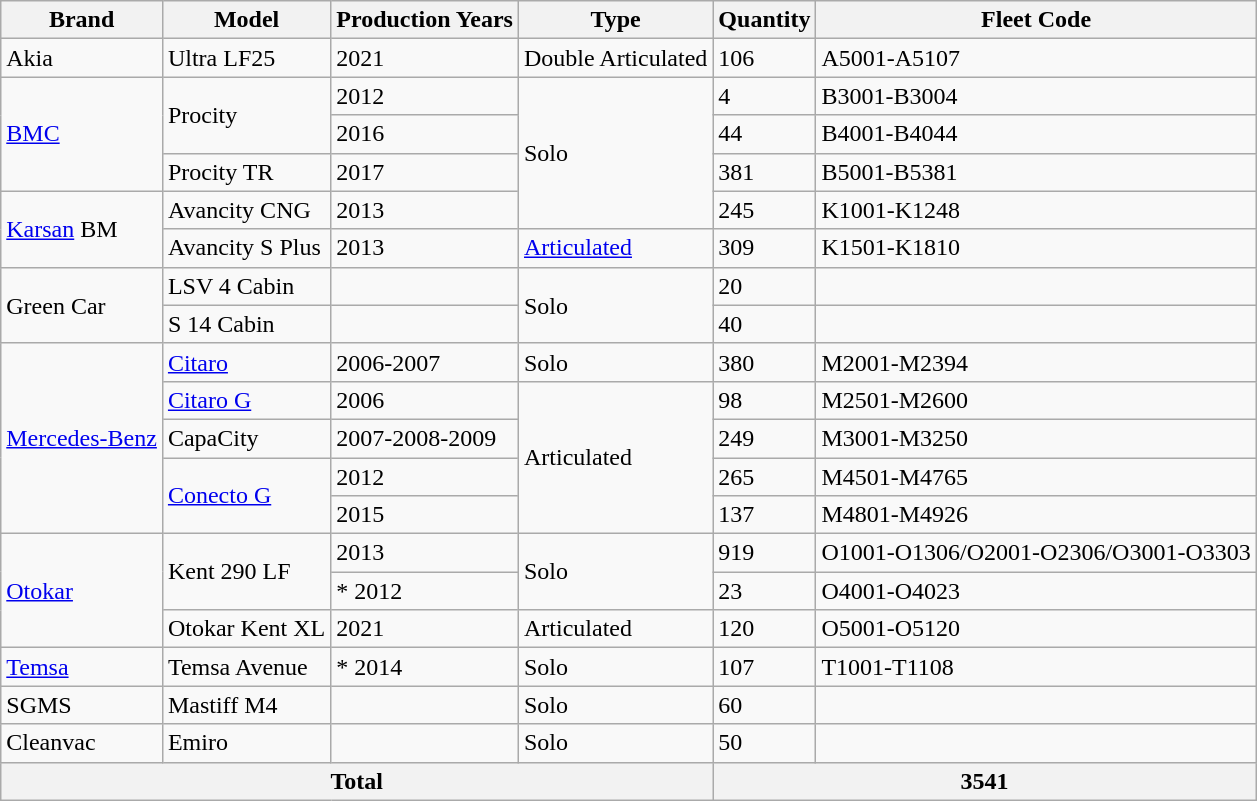<table class="wikitable">
<tr>
<th>Brand</th>
<th>Model</th>
<th>Production Years</th>
<th>Type</th>
<th>Quantity</th>
<th>Fleet Code</th>
</tr>
<tr>
<td>Akia</td>
<td>Ultra LF25</td>
<td>2021</td>
<td>Double Articulated</td>
<td>106</td>
<td>A5001-A5107</td>
</tr>
<tr>
<td rowspan="3"><a href='#'>BMC</a></td>
<td rowspan="2">Procity</td>
<td>2012</td>
<td rowspan="4">Solo</td>
<td>4</td>
<td>B3001-B3004</td>
</tr>
<tr>
<td>2016</td>
<td>44</td>
<td>B4001-B4044</td>
</tr>
<tr>
<td>Procity TR</td>
<td>2017</td>
<td>381</td>
<td>B5001-B5381</td>
</tr>
<tr>
<td rowspan="2"><a href='#'>Karsan</a> BM</td>
<td>Avancity CNG</td>
<td>2013</td>
<td>245</td>
<td>K1001-K1248</td>
</tr>
<tr>
<td>Avancity S Plus</td>
<td>2013</td>
<td><a href='#'>Articulated</a></td>
<td>309</td>
<td>K1501-K1810</td>
</tr>
<tr>
<td rowspan="2">Green Car</td>
<td>LSV 4 Cabin</td>
<td></td>
<td rowspan="2">Solo</td>
<td>20</td>
<td></td>
</tr>
<tr>
<td>S 14 Cabin</td>
<td></td>
<td>40</td>
<td></td>
</tr>
<tr>
<td rowspan="5"><a href='#'>Mercedes-Benz</a></td>
<td><a href='#'>Citaro</a></td>
<td>2006-2007</td>
<td>Solo</td>
<td>380</td>
<td>M2001-M2394</td>
</tr>
<tr>
<td><a href='#'>Citaro G</a></td>
<td>2006</td>
<td rowspan="4">Articulated</td>
<td>98</td>
<td>M2501-M2600</td>
</tr>
<tr>
<td>CapaCity</td>
<td>2007-2008-2009</td>
<td>249</td>
<td>M3001-M3250</td>
</tr>
<tr>
<td rowspan="2"><a href='#'>Conecto G</a></td>
<td>2012</td>
<td>265</td>
<td>M4501-M4765</td>
</tr>
<tr>
<td>2015</td>
<td>137</td>
<td>M4801-M4926</td>
</tr>
<tr>
<td rowspan="3"><a href='#'>Otokar</a></td>
<td rowspan="2">Kent 290 LF</td>
<td>2013</td>
<td rowspan="2">Solo</td>
<td>919</td>
<td>O1001-O1306/O2001-O2306/O3001-O3303</td>
</tr>
<tr>
<td>* 2012</td>
<td>23</td>
<td>O4001-O4023</td>
</tr>
<tr>
<td>Otokar Kent XL</td>
<td>2021</td>
<td>Articulated</td>
<td>120</td>
<td>O5001-O5120</td>
</tr>
<tr>
<td rowspan="1"><a href='#'>Temsa</a></td>
<td rowspan="1">Temsa Avenue</td>
<td>* 2014</td>
<td>Solo</td>
<td>107</td>
<td>T1001-T1108</td>
</tr>
<tr>
<td>SGMS</td>
<td>Mastiff M4</td>
<td></td>
<td>Solo</td>
<td>60</td>
<td></td>
</tr>
<tr>
<td>Cleanvac</td>
<td>Emiro</td>
<td></td>
<td>Solo</td>
<td>50</td>
<td></td>
</tr>
<tr>
<th colspan="4">Total</th>
<th colspan="2">3541</th>
</tr>
</table>
